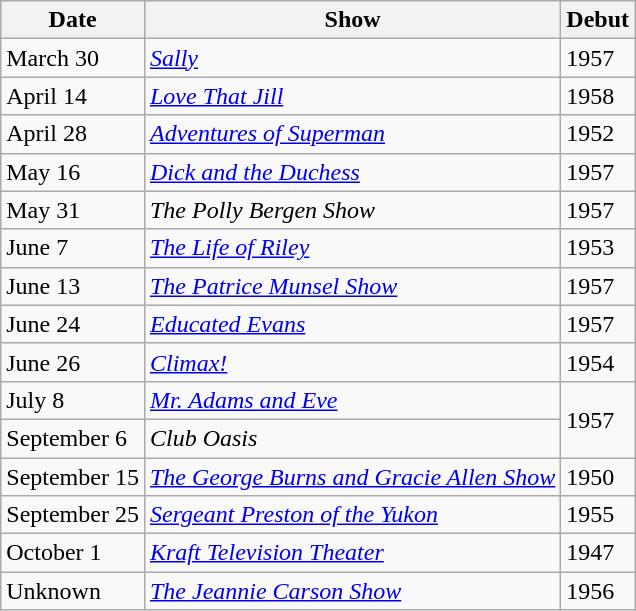<table class="wikitable">
<tr>
<th>Date</th>
<th>Show</th>
<th>Debut</th>
</tr>
<tr>
<td>March 30</td>
<td><em><a href='#'>Sally</a></em></td>
<td>1957</td>
</tr>
<tr>
<td>April 14</td>
<td><em><a href='#'>Love That Jill</a></em></td>
<td>1958</td>
</tr>
<tr>
<td>April 28</td>
<td><em><a href='#'>Adventures of Superman</a></em></td>
<td>1952</td>
</tr>
<tr>
<td>May 16</td>
<td><em><a href='#'>Dick and the Duchess</a></em></td>
<td>1957</td>
</tr>
<tr>
<td>May 31</td>
<td><em>The Polly Bergen Show</em></td>
<td>1957</td>
</tr>
<tr>
<td>June 7</td>
<td><em><a href='#'>The Life of Riley</a></em></td>
<td>1953</td>
</tr>
<tr>
<td>June 13</td>
<td><em><a href='#'>The Patrice Munsel Show</a></em></td>
<td>1957</td>
</tr>
<tr>
<td>June 24</td>
<td><em><a href='#'>Educated Evans</a></em></td>
<td>1957</td>
</tr>
<tr>
<td>June 26</td>
<td><em><a href='#'>Climax!</a></em></td>
<td>1954</td>
</tr>
<tr>
<td>July 8</td>
<td><em><a href='#'>Mr. Adams and Eve</a></em></td>
<td rowspan="2">1957</td>
</tr>
<tr>
<td>September 6</td>
<td><em>Club Oasis</em></td>
</tr>
<tr>
<td>September 15</td>
<td><em><a href='#'>The George Burns and Gracie Allen Show</a></em></td>
<td>1950</td>
</tr>
<tr>
<td>September 25</td>
<td><em><a href='#'>Sergeant Preston of the Yukon</a></em></td>
<td>1955</td>
</tr>
<tr>
<td>October 1</td>
<td><em><a href='#'>Kraft Television Theater</a></em></td>
<td>1947</td>
</tr>
<tr>
<td>Unknown</td>
<td><em><a href='#'>The Jeannie Carson Show</a></em></td>
<td>1956</td>
</tr>
</table>
